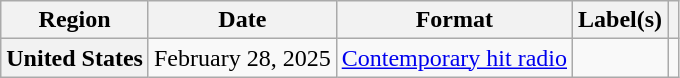<table class="wikitable plainrowheaders">
<tr>
<th scope="col">Region</th>
<th scope="col">Date</th>
<th scope="col">Format</th>
<th scope="col">Label(s)</th>
<th scope="col"></th>
</tr>
<tr>
<th scope="row">United States</th>
<td>February 28, 2025</td>
<td><a href='#'>Contemporary hit radio</a></td>
<td></td>
<td style="text-align:center;"></td>
</tr>
</table>
